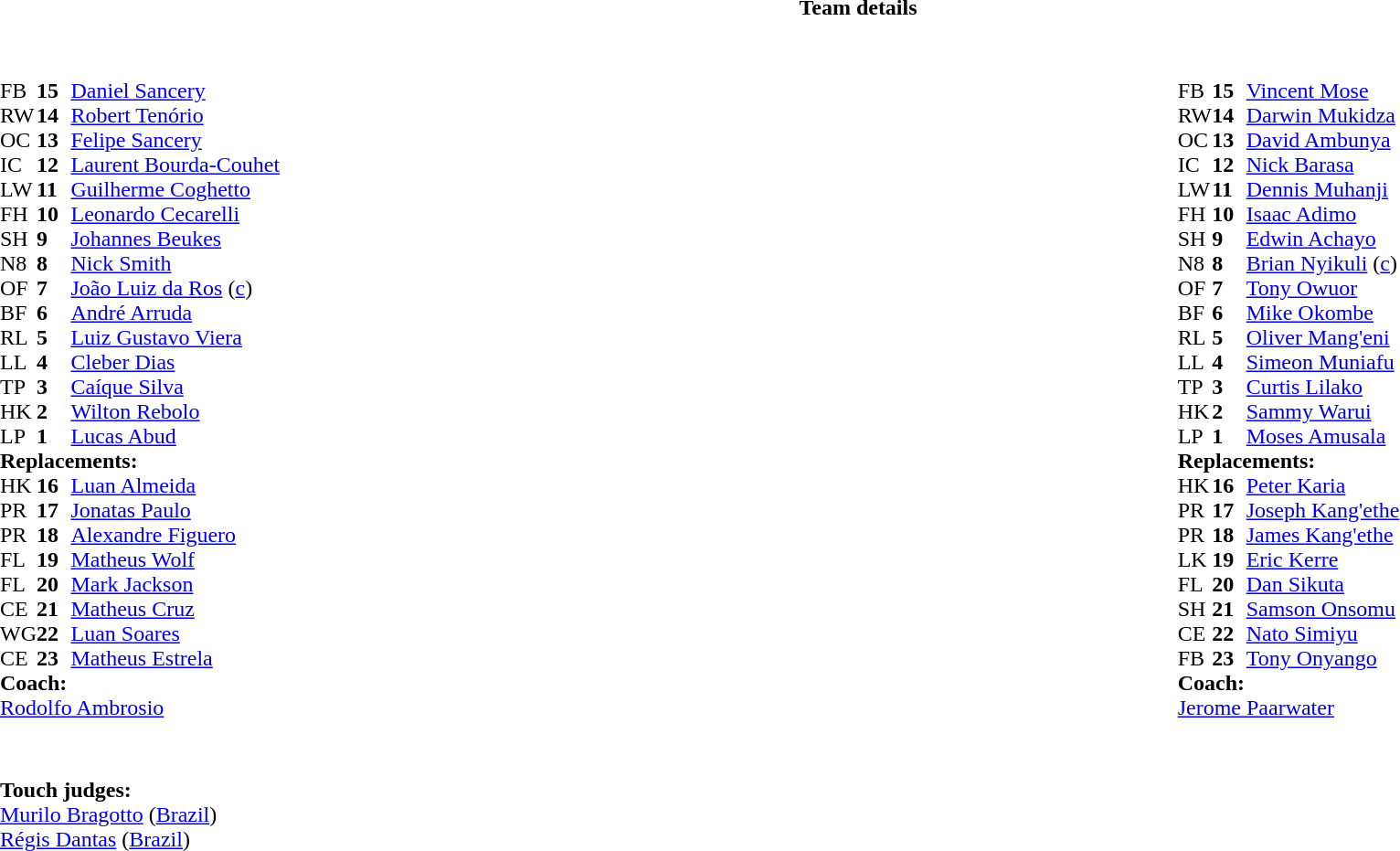<table border="0" width="100%" class="collapsible collapsed">
<tr>
<th>Team details</th>
</tr>
<tr>
<td><br><table style="width:100%;">
<tr>
<td style="vertical-align:top; width:50%"><br><table cellspacing="0" cellpadding="0">
<tr>
<th width="25"></th>
<th width="25"></th>
</tr>
<tr>
<td>FB</td>
<td><strong>15</strong></td>
<td><a href='#'>Daniel Sancery</a></td>
</tr>
<tr>
<td>RW</td>
<td><strong>14</strong></td>
<td><a href='#'>Robert Tenório</a></td>
<td></td>
<td></td>
</tr>
<tr>
<td>OC</td>
<td><strong>13</strong></td>
<td><a href='#'>Felipe Sancery</a></td>
</tr>
<tr>
<td>IC</td>
<td><strong>12</strong></td>
<td><a href='#'>Laurent Bourda-Couhet</a></td>
</tr>
<tr>
<td>LW</td>
<td><strong>11</strong></td>
<td><a href='#'>Guilherme Coghetto</a></td>
<td></td>
<td></td>
</tr>
<tr>
<td>FH</td>
<td><strong>10</strong></td>
<td><a href='#'>Leonardo Cecarelli</a></td>
</tr>
<tr>
<td>SH</td>
<td><strong>9</strong></td>
<td><a href='#'>Johannes Beukes</a></td>
<td></td>
<td></td>
</tr>
<tr>
<td>N8</td>
<td><strong>8</strong></td>
<td><a href='#'>Nick Smith</a></td>
</tr>
<tr>
<td>OF</td>
<td><strong>7</strong></td>
<td><a href='#'>João Luiz da Ros</a> (<a href='#'>c</a>)</td>
<td></td>
<td></td>
</tr>
<tr>
<td>BF</td>
<td><strong>6</strong></td>
<td><a href='#'>André Arruda</a></td>
</tr>
<tr>
<td>RL</td>
<td><strong>5</strong></td>
<td><a href='#'>Luiz Gustavo Viera</a></td>
</tr>
<tr>
<td>LL</td>
<td><strong>4</strong></td>
<td><a href='#'>Cleber Dias</a></td>
</tr>
<tr>
<td>TP</td>
<td><strong>3</strong></td>
<td><a href='#'>Caíque Silva</a></td>
<td></td>
<td></td>
</tr>
<tr>
<td>HK</td>
<td><strong>2</strong></td>
<td><a href='#'>Wilton Rebolo</a></td>
</tr>
<tr>
<td>LP</td>
<td><strong>1</strong></td>
<td><a href='#'>Lucas Abud</a></td>
</tr>
<tr>
<td colspan=3><strong>Replacements:</strong></td>
</tr>
<tr>
<td>HK</td>
<td><strong>16</strong></td>
<td><a href='#'>Luan Almeida</a></td>
</tr>
<tr>
<td>PR</td>
<td><strong>17</strong></td>
<td><a href='#'>Jonatas Paulo</a></td>
<td></td>
<td></td>
</tr>
<tr>
<td>PR</td>
<td><strong>18</strong></td>
<td><a href='#'>Alexandre Figuero</a></td>
</tr>
<tr>
<td>FL</td>
<td><strong>19</strong></td>
<td><a href='#'>Matheus Wolf</a></td>
</tr>
<tr>
<td>FL</td>
<td><strong>20</strong></td>
<td><a href='#'>Mark Jackson</a></td>
<td></td>
<td></td>
</tr>
<tr>
<td>CE</td>
<td><strong>21</strong></td>
<td><a href='#'>Matheus Cruz</a></td>
<td></td>
<td></td>
</tr>
<tr>
<td>WG</td>
<td><strong>22</strong></td>
<td><a href='#'>Luan Soares</a></td>
<td></td>
<td></td>
</tr>
<tr>
<td>CE</td>
<td><strong>23</strong></td>
<td><a href='#'>Matheus Estrela</a></td>
<td></td>
<td></td>
</tr>
<tr>
<td colspan=3><strong>Coach:</strong></td>
</tr>
<tr>
<td colspan="4"> <a href='#'>Rodolfo Ambrosio</a></td>
</tr>
</table>
</td>
<td style="vertical-align:top; width:50%"><br><table cellspacing="0" cellpadding="0" style="margin:auto">
<tr>
<th width="25"></th>
<th width="25"></th>
</tr>
<tr>
<td>FB</td>
<td><strong>15</strong></td>
<td><a href='#'>Vincent Mose</a></td>
</tr>
<tr>
<td>RW</td>
<td><strong>14</strong></td>
<td><a href='#'>Darwin Mukidza</a></td>
</tr>
<tr>
<td>OC</td>
<td><strong>13</strong></td>
<td><a href='#'>David Ambunya</a></td>
</tr>
<tr>
<td>IC</td>
<td><strong>12</strong></td>
<td><a href='#'>Nick Barasa</a></td>
</tr>
<tr>
<td>LW</td>
<td><strong>11</strong></td>
<td><a href='#'>Dennis Muhanji</a></td>
<td></td>
<td></td>
</tr>
<tr>
<td>FH</td>
<td><strong>10</strong></td>
<td><a href='#'>Isaac Adimo</a></td>
<td></td>
<td></td>
</tr>
<tr>
<td>SH</td>
<td><strong>9</strong></td>
<td><a href='#'>Edwin Achayo</a></td>
</tr>
<tr>
<td>N8</td>
<td><strong>8</strong></td>
<td><a href='#'>Brian Nyikuli</a> (<a href='#'>c</a>)</td>
</tr>
<tr>
<td>OF</td>
<td><strong>7</strong></td>
<td><a href='#'>Tony Owuor</a></td>
</tr>
<tr>
<td>BF</td>
<td><strong>6</strong></td>
<td><a href='#'>Mike Okombe</a></td>
<td></td>
<td></td>
</tr>
<tr>
<td>RL</td>
<td><strong>5</strong></td>
<td><a href='#'>Oliver Mang'eni</a></td>
</tr>
<tr>
<td>LL</td>
<td><strong>4</strong></td>
<td><a href='#'>Simeon Muniafu</a></td>
<td></td>
<td></td>
</tr>
<tr>
<td>TP</td>
<td><strong>3</strong></td>
<td><a href='#'>Curtis Lilako</a></td>
<td></td>
<td></td>
</tr>
<tr>
<td>HK</td>
<td><strong>2</strong></td>
<td><a href='#'>Sammy Warui</a></td>
<td></td>
<td></td>
</tr>
<tr>
<td>LP</td>
<td><strong>1</strong></td>
<td><a href='#'>Moses Amusala</a></td>
<td></td>
<td></td>
</tr>
<tr>
<td colspan=3><strong>Replacements:</strong></td>
</tr>
<tr>
<td>HK</td>
<td><strong>16</strong></td>
<td><a href='#'>Peter Karia</a></td>
<td></td>
<td></td>
</tr>
<tr>
<td>PR</td>
<td><strong>17</strong></td>
<td><a href='#'>Joseph Kang'ethe</a></td>
<td></td>
<td></td>
</tr>
<tr>
<td>PR</td>
<td><strong>18</strong></td>
<td><a href='#'>James Kang'ethe</a></td>
<td></td>
<td></td>
</tr>
<tr>
<td>LK</td>
<td><strong>19</strong></td>
<td><a href='#'>Eric Kerre</a></td>
<td></td>
<td></td>
</tr>
<tr>
<td>FL</td>
<td><strong>20</strong></td>
<td><a href='#'>Dan Sikuta</a></td>
<td></td>
<td></td>
</tr>
<tr>
<td>SH</td>
<td><strong>21</strong></td>
<td><a href='#'>Samson Onsomu</a></td>
</tr>
<tr>
<td>CE</td>
<td><strong>22</strong></td>
<td><a href='#'>Nato Simiyu</a></td>
<td></td>
<td></td>
</tr>
<tr>
<td>FB</td>
<td><strong>23</strong></td>
<td><a href='#'>Tony Onyango</a></td>
<td></td>
<td></td>
</tr>
<tr>
<td colspan=3><strong>Coach:</strong></td>
</tr>
<tr>
<td colspan="4"> <a href='#'>Jerome Paarwater</a></td>
</tr>
</table>
</td>
</tr>
</table>
<table style="width:100%">
<tr>
<td><br><br><strong>Touch judges:</strong>
<br><a href='#'>Murilo Bragotto</a> (<a href='#'>Brazil</a>)
<br><a href='#'>Régis Dantas</a> (<a href='#'>Brazil</a>)</td>
</tr>
</table>
</td>
</tr>
</table>
